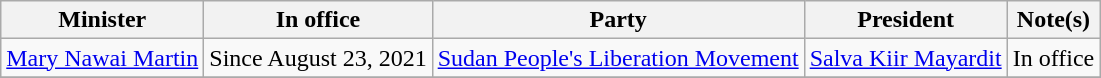<table class="wikitable">
<tr>
<th>Minister</th>
<th>In office</th>
<th>Party</th>
<th>President</th>
<th>Note(s)</th>
</tr>
<tr>
<td><a href='#'>Mary Nawai Martin</a></td>
<td>Since August 23, 2021</td>
<td><a href='#'>Sudan People's Liberation Movement</a></td>
<td><a href='#'>Salva Kiir Mayardit</a></td>
<td>In office</td>
</tr>
<tr>
</tr>
</table>
